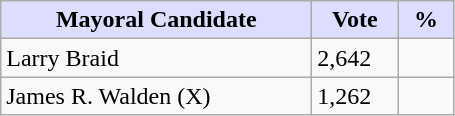<table class="wikitable">
<tr>
<th style="background:#ddf; width:200px;">Mayoral Candidate </th>
<th style="background:#ddf; width:50px;">Vote</th>
<th style="background:#ddf; width:30px;">%</th>
</tr>
<tr>
<td>Larry Braid</td>
<td>2,642</td>
<td></td>
</tr>
<tr>
<td>James R. Walden (X)</td>
<td>1,262</td>
<td></td>
</tr>
</table>
